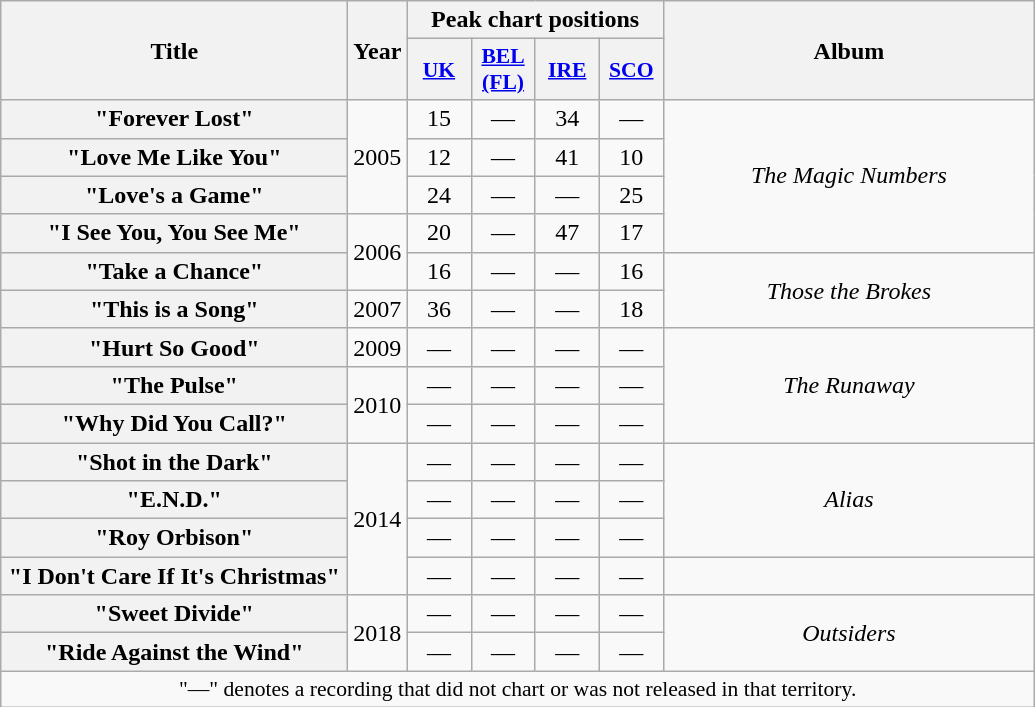<table class="wikitable plainrowheaders" style="text-align:center">
<tr>
<th scope="col" rowspan="2" style="width:14em;">Title</th>
<th scope="col" rowspan="2">Year</th>
<th scope="col" colspan="4">Peak chart positions</th>
<th scope="col" rowspan="2" style="width:15em;">Album</th>
</tr>
<tr>
<th scope="col" style="width:2.5em;font-size:90%;"><a href='#'>UK</a><br></th>
<th scope="col" style="width:2.5em;font-size:90%;"><a href='#'>BEL<br>(FL)</a><br></th>
<th scope="col" style="width:2.5em;font-size:90%;"><a href='#'>IRE</a><br></th>
<th scope="col" style="width:2.5em;font-size:90%;"><a href='#'>SCO</a> <br></th>
</tr>
<tr>
<th scope="row">"Forever Lost"</th>
<td rowspan="3">2005</td>
<td>15</td>
<td>—</td>
<td>34</td>
<td>—</td>
<td rowspan="4"><em>The Magic Numbers</em></td>
</tr>
<tr>
<th scope="row">"Love Me Like You"</th>
<td>12</td>
<td>—</td>
<td>41</td>
<td>10</td>
</tr>
<tr>
<th scope="row">"Love's a Game"</th>
<td>24</td>
<td>—</td>
<td>—</td>
<td>25</td>
</tr>
<tr>
<th scope="row">"I See You, You See Me"</th>
<td rowspan="2">2006</td>
<td>20</td>
<td>—</td>
<td>47</td>
<td>17</td>
</tr>
<tr>
<th scope="row">"Take a Chance"</th>
<td>16</td>
<td>—</td>
<td>—</td>
<td>16</td>
<td rowspan="2"><em>Those the Brokes</em></td>
</tr>
<tr>
<th scope="row">"This is a Song"</th>
<td rowspan="1">2007</td>
<td>36</td>
<td>—</td>
<td>—</td>
<td>18</td>
</tr>
<tr>
<th scope="row">"Hurt So Good"</th>
<td rowspan="1">2009</td>
<td>—</td>
<td>—</td>
<td>—</td>
<td>—</td>
<td rowspan="3"><em>The Runaway</em></td>
</tr>
<tr>
<th scope="row">"The Pulse"</th>
<td rowspan="2">2010</td>
<td>—</td>
<td>—</td>
<td>—</td>
<td>—</td>
</tr>
<tr>
<th scope="row">"Why Did You Call?"</th>
<td>—</td>
<td>—</td>
<td>—</td>
<td>—</td>
</tr>
<tr>
<th scope="row">"Shot in the Dark"</th>
<td rowspan="4">2014</td>
<td>—</td>
<td>—</td>
<td>—</td>
<td>—</td>
<td rowspan="3"><em>Alias</em></td>
</tr>
<tr>
<th scope="row">"E.N.D."</th>
<td>—</td>
<td>—</td>
<td>—</td>
<td>—</td>
</tr>
<tr>
<th scope="row">"Roy Orbison"</th>
<td>—</td>
<td>—</td>
<td>—</td>
<td>—</td>
</tr>
<tr>
<th scope="row">"I Don't Care If It's Christmas"</th>
<td>—</td>
<td>—</td>
<td>—</td>
<td>—</td>
<td></td>
</tr>
<tr>
<th scope="row">"Sweet Divide"</th>
<td rowspan="2">2018</td>
<td>—</td>
<td>—</td>
<td>—</td>
<td>—</td>
<td rowspan="2"><em>Outsiders</em></td>
</tr>
<tr>
<th scope="row">"Ride Against the Wind"</th>
<td>—</td>
<td>—</td>
<td>—</td>
<td>—</td>
</tr>
<tr>
<td colspan="10" style="font-size:90%">"—" denotes a recording that did not chart or was not released in that territory.</td>
</tr>
</table>
